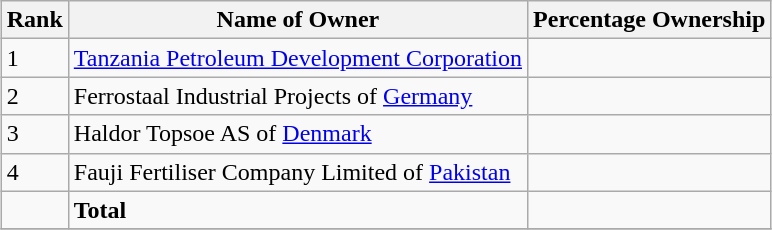<table class="wikitable sortable" style="margin: 0.5em auto">
<tr>
<th>Rank</th>
<th>Name of Owner</th>
<th>Percentage Ownership</th>
</tr>
<tr>
<td>1</td>
<td><a href='#'>Tanzania Petroleum Development Corporation</a></td>
<td></td>
</tr>
<tr>
<td>2</td>
<td>Ferrostaal Industrial Projects of <a href='#'>Germany</a></td>
<td></td>
</tr>
<tr>
<td>3</td>
<td>Haldor Topsoe AS of <a href='#'>Denmark</a></td>
<td></td>
</tr>
<tr>
<td>4</td>
<td>Fauji Fertiliser Company Limited of <a href='#'>Pakistan</a></td>
<td></td>
</tr>
<tr>
<td></td>
<td><strong>Total</strong></td>
<td></td>
</tr>
<tr>
</tr>
</table>
